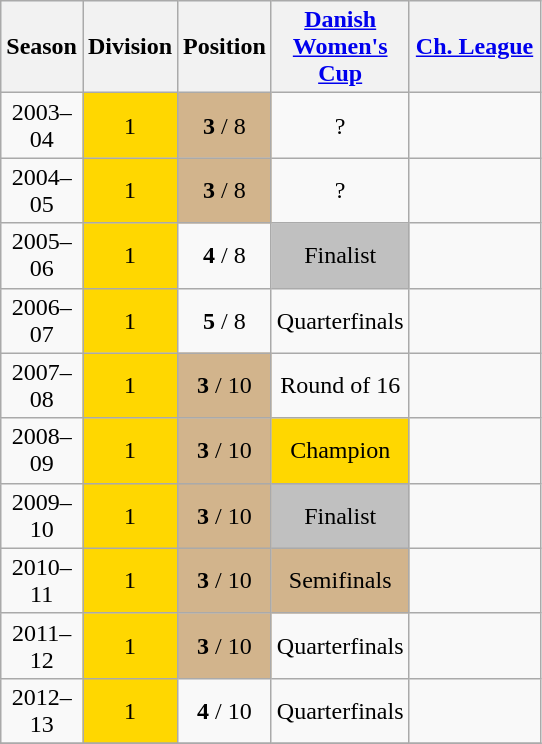<table class="wikitable">
<tr style="background:#f0f6fa;">
<th width=40px>Season</th>
<th width=40px>Division</th>
<th width=40px>Position</th>
<th width=80px><a href='#'>Danish Women's Cup</a></th>
<th width=80px><a href='#'>Ch. League</a></th>
</tr>
<tr align="center">
<td>2003–04</td>
<td bgcolor=gold>1</td>
<td bgcolor=#D2B48C><strong>3</strong> / 8</td>
<td>?</td>
<td></td>
</tr>
<tr align="center">
<td>2004–05</td>
<td bgcolor=gold>1</td>
<td bgcolor=#D2B48C><strong>3</strong> / 8</td>
<td>?</td>
<td></td>
</tr>
<tr align="center">
<td>2005–06</td>
<td bgcolor=gold>1</td>
<td><strong>4</strong> / 8</td>
<td bgcolor=silver>Finalist</td>
<td></td>
</tr>
<tr align="center">
<td>2006–07</td>
<td bgcolor=gold>1</td>
<td><strong>5</strong> / 8</td>
<td>Quarterfinals</td>
<td></td>
</tr>
<tr align="center">
<td>2007–08</td>
<td bgcolor=gold>1</td>
<td bgcolor=#D2B48C><strong>3</strong> / 10</td>
<td>Round of 16</td>
<td></td>
</tr>
<tr align="center">
<td>2008–09</td>
<td bgcolor=gold>1</td>
<td bgcolor=#D2B48C><strong>3</strong> / 10</td>
<td bgcolor=gold>Champion</td>
<td></td>
</tr>
<tr align="center">
<td>2009–10</td>
<td bgcolor=gold>1</td>
<td bgcolor=#D2B48C><strong>3</strong> / 10</td>
<td bgcolor=silver>Finalist</td>
<td></td>
</tr>
<tr align="center">
<td>2010–11</td>
<td bgcolor=gold>1</td>
<td bgcolor=#D2B48C><strong>3</strong> / 10</td>
<td bgcolor=#D2B48C>Semifinals</td>
<td></td>
</tr>
<tr align="center">
<td>2011–12</td>
<td bgcolor=gold>1</td>
<td bgcolor=#D2B48C><strong>3</strong> / 10</td>
<td>Quarterfinals</td>
<td></td>
</tr>
<tr align="center">
<td>2012–13</td>
<td bgcolor=gold>1</td>
<td><strong>4</strong> / 10</td>
<td>Quarterfinals</td>
<td></td>
</tr>
<tr align="center">
</tr>
</table>
